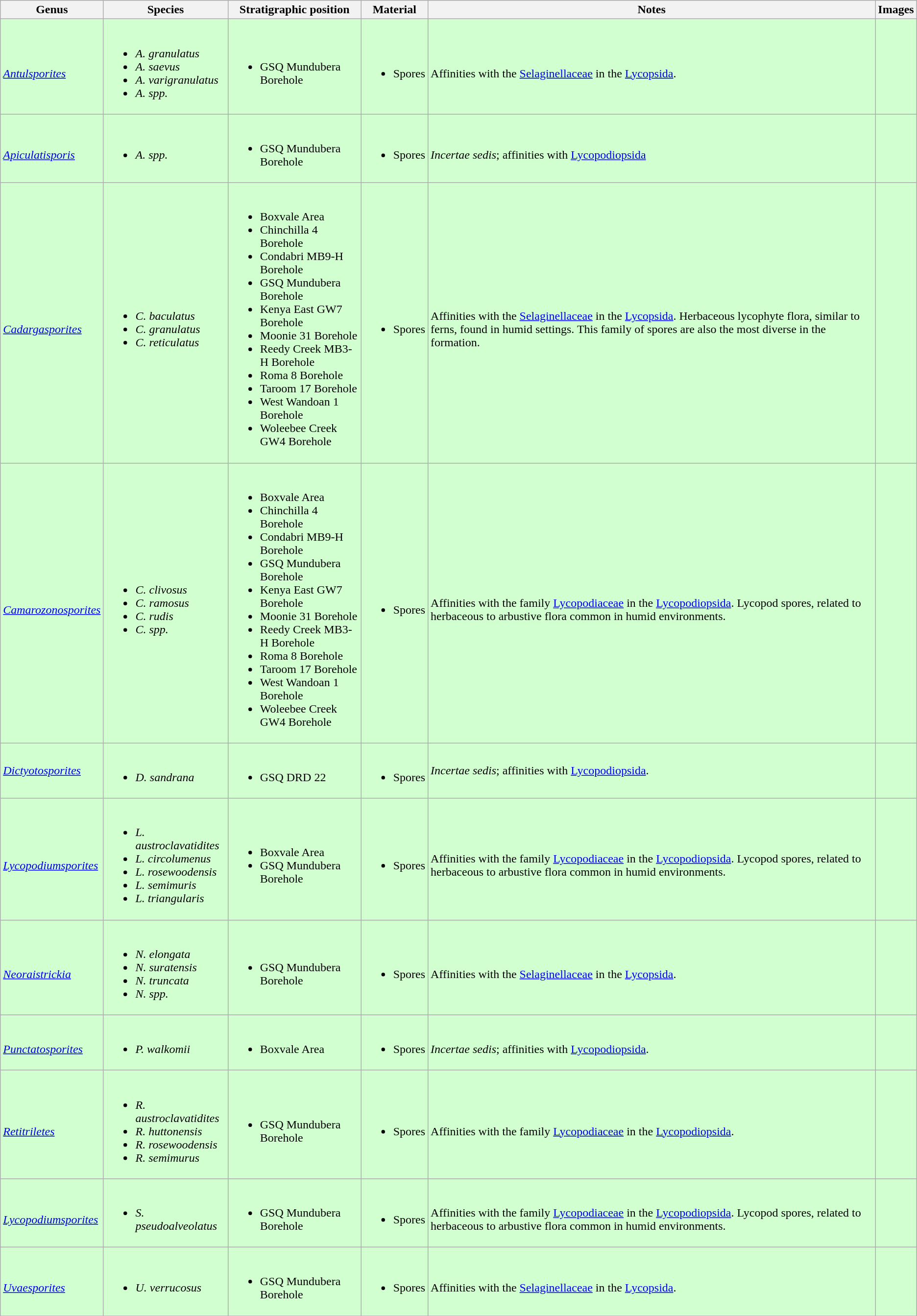<table class = "wikitable">
<tr>
<th>Genus</th>
<th>Species</th>
<th>Stratigraphic position</th>
<th>Material</th>
<th>Notes</th>
<th>Images</th>
</tr>
<tr>
<td style="background:#D1FFCF;"><br><em><a href='#'>Antulsporites</a></em></td>
<td style="background:#D1FFCF;"><br><ul><li><em>A. granulatus</em></li><li><em>A. saevus</em></li><li><em>A. varigranulatus</em></li><li><em>A. spp.</em></li></ul></td>
<td style="background:#D1FFCF;"><br><ul><li>GSQ Mundubera Borehole</li></ul></td>
<td style="background:#D1FFCF;"><br><ul><li>Spores</li></ul></td>
<td style="background:#D1FFCF;"><br>Affinities with the <a href='#'>Selaginellaceae</a> in the <a href='#'>Lycopsida</a>.</td>
<td style="background:#D1FFCF;"></td>
</tr>
<tr>
<td style="background:#D1FFCF;"><br><em><a href='#'>Apiculatisporis</a></em></td>
<td style="background:#D1FFCF;"><br><ul><li><em>A. spp.</em></li></ul></td>
<td style="background:#D1FFCF;"><br><ul><li>GSQ Mundubera Borehole</li></ul></td>
<td style="background:#D1FFCF;"><br><ul><li>Spores</li></ul></td>
<td style="background:#D1FFCF;"><br><em>Incertae sedis</em>; affinities with <a href='#'>Lycopodiopsida</a></td>
<td style="background:#D1FFCF;"></td>
</tr>
<tr>
<td style="background:#D1FFCF;"><br><em><a href='#'>Cadargasporites</a></em></td>
<td style="background:#D1FFCF;"><br><ul><li><em>C. baculatus</em></li><li><em>C. granulatus</em></li><li><em>C. reticulatus</em></li></ul></td>
<td style="background:#D1FFCF;"><br><ul><li>Boxvale Area</li><li>Chinchilla 4 Borehole</li><li>Condabri MB9-H Borehole</li><li>GSQ Mundubera Borehole</li><li>Kenya East GW7 Borehole</li><li>Moonie 31 Borehole</li><li>Reedy Creek MB3-H Borehole</li><li>Roma 8 Borehole</li><li>Taroom 17 Borehole</li><li>West Wandoan 1 Borehole</li><li>Woleebee Creek GW4 Borehole</li></ul></td>
<td style="background:#D1FFCF;"><br><ul><li>Spores</li></ul></td>
<td style="background:#D1FFCF;"><br>Affinities with the <a href='#'>Selaginellaceae</a> in the <a href='#'>Lycopsida</a>. Herbaceous lycophyte flora, similar to ferns, found in humid settings. This family of spores are also the most diverse in the formation.</td>
<td style="background:#D1FFCF;"><br></td>
</tr>
<tr>
<td style="background:#D1FFCF;"><br><em><a href='#'>Camarozonosporites</a></em></td>
<td style="background:#D1FFCF;"><br><ul><li><em>C. clivosus</em></li><li><em>C. ramosus</em></li><li><em>C. rudis</em></li><li><em>C. spp.</em></li></ul></td>
<td style="background:#D1FFCF;"><br><ul><li>Boxvale Area</li><li>Chinchilla 4 Borehole</li><li>Condabri MB9-H Borehole</li><li>GSQ Mundubera Borehole</li><li>Kenya East GW7 Borehole</li><li>Moonie 31 Borehole</li><li>Reedy Creek MB3-H Borehole</li><li>Roma 8 Borehole</li><li>Taroom 17 Borehole</li><li>West Wandoan 1 Borehole</li><li>Woleebee Creek GW4 Borehole</li></ul></td>
<td style="background:#D1FFCF;"><br><ul><li>Spores</li></ul></td>
<td style="background:#D1FFCF;"><br>Affinities with the family <a href='#'>Lycopodiaceae</a> in the <a href='#'>Lycopodiopsida</a>. Lycopod spores, related to herbaceous to arbustive flora common in humid environments.</td>
<td style="background:#D1FFCF;"></td>
</tr>
<tr>
<td style="background:#D1FFCF;"><em><a href='#'>Dictyotosporites</a></em></td>
<td style="background:#D1FFCF;"><br><ul><li><em>D. sandrana</em></li></ul></td>
<td style="background:#D1FFCF;"><br><ul><li>GSQ DRD 22</li></ul></td>
<td style="background:#D1FFCF;"><br><ul><li>Spores</li></ul></td>
<td style="background:#D1FFCF;"><em>Incertae sedis</em>; affinities with <a href='#'>Lycopodiopsida</a>.</td>
<td style="background:#D1FFCF;"></td>
</tr>
<tr>
<td style="background:#D1FFCF;"><br><em><a href='#'>Lycopodiumsporites</a></em></td>
<td style="background:#D1FFCF;"><br><ul><li><em>L. austroclavatidites</em></li><li><em>L. circolumenus</em></li><li><em>L. rosewoodensis</em></li><li><em>L. semimuris</em></li><li><em>L. triangularis</em></li></ul></td>
<td style="background:#D1FFCF;"><br><ul><li>Boxvale Area</li><li>GSQ Mundubera Borehole</li></ul></td>
<td style="background:#D1FFCF;"><br><ul><li>Spores</li></ul></td>
<td style="background:#D1FFCF;"><br>Affinities with the family <a href='#'>Lycopodiaceae</a> in the <a href='#'>Lycopodiopsida</a>. Lycopod spores, related to herbaceous to arbustive flora common in humid environments.</td>
<td style="background:#D1FFCF;"><br></td>
</tr>
<tr>
<td style="background:#D1FFCF;"><br><em><a href='#'>Neoraistrickia</a></em></td>
<td style="background:#D1FFCF;"><br><ul><li><em>N. elongata</em></li><li><em>N. suratensis</em></li><li><em>N. truncata</em></li><li><em>N. spp.</em></li></ul></td>
<td style="background:#D1FFCF;"><br><ul><li>GSQ Mundubera Borehole</li></ul></td>
<td style="background:#D1FFCF;"><br><ul><li>Spores</li></ul></td>
<td style="background:#D1FFCF;"><br>Affinities with the <a href='#'>Selaginellaceae</a> in the <a href='#'>Lycopsida</a>.</td>
<td style="background:#D1FFCF;"></td>
</tr>
<tr>
<td style="background:#D1FFCF;"><br><em><a href='#'>Punctatosporites</a></em></td>
<td style="background:#D1FFCF;"><br><ul><li><em>P. walkomii</em></li></ul></td>
<td style="background:#D1FFCF;"><br><ul><li>Boxvale Area</li></ul></td>
<td style="background:#D1FFCF;"><br><ul><li>Spores</li></ul></td>
<td style="background:#D1FFCF;"><br><em>Incertae sedis</em>; affinities with <a href='#'>Lycopodiopsida</a>.</td>
<td style="background:#D1FFCF;"></td>
</tr>
<tr>
<td style="background:#D1FFCF;"><br><em><a href='#'>Retitriletes</a></em></td>
<td style="background:#D1FFCF;"><br><ul><li><em>R. austroclavatidites</em></li><li><em>R. huttonensis</em></li><li><em>R. rosewoodensis</em></li><li><em>R. semimurus</em></li></ul></td>
<td style="background:#D1FFCF;"><br><ul><li>GSQ Mundubera Borehole</li></ul></td>
<td style="background:#D1FFCF;"><br><ul><li>Spores</li></ul></td>
<td style="background:#D1FFCF;"><br>Affinities with the family <a href='#'>Lycopodiaceae</a> in the <a href='#'>Lycopodiopsida</a>.</td>
<td style="background:#D1FFCF;"></td>
</tr>
<tr>
<td style="background:#D1FFCF;"><br><em><a href='#'>Lycopodiumsporites</a></em></td>
<td style="background:#D1FFCF;"><br><ul><li><em>S. pseudoalveolatus</em></li></ul></td>
<td style="background:#D1FFCF;"><br><ul><li>GSQ Mundubera Borehole</li></ul></td>
<td style="background:#D1FFCF;"><br><ul><li>Spores</li></ul></td>
<td style="background:#D1FFCF;"><br>Affinities with the family <a href='#'>Lycopodiaceae</a> in the <a href='#'>Lycopodiopsida</a>. Lycopod spores, related to herbaceous to arbustive flora common in humid environments.</td>
<td style="background:#D1FFCF;"></td>
</tr>
<tr>
<td style="background:#D1FFCF;"><br><em><a href='#'>Uvaesporites</a></em></td>
<td style="background:#D1FFCF;"><br><ul><li><em>U. verrucosus</em></li></ul></td>
<td style="background:#D1FFCF;"><br><ul><li>GSQ Mundubera Borehole</li></ul></td>
<td style="background:#D1FFCF;"><br><ul><li>Spores</li></ul></td>
<td style="background:#D1FFCF;"><br>Affinities with the <a href='#'>Selaginellaceae</a> in the <a href='#'>Lycopsida</a>.</td>
<td style="background:#D1FFCF;"></td>
</tr>
<tr>
</tr>
</table>
